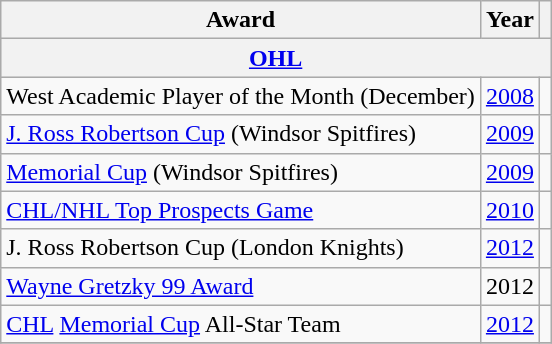<table class="wikitable">
<tr>
<th>Award</th>
<th>Year</th>
<th></th>
</tr>
<tr ALIGN="center" bgcolor="#e0e0e0">
<th colspan="3"><a href='#'>OHL</a></th>
</tr>
<tr>
<td>West Academic Player of the Month (December)</td>
<td><a href='#'>2008</a></td>
<td></td>
</tr>
<tr>
<td><a href='#'>J. Ross Robertson Cup</a> (Windsor Spitfires)</td>
<td><a href='#'>2009</a></td>
<td></td>
</tr>
<tr>
<td><a href='#'>Memorial Cup</a> (Windsor Spitfires)</td>
<td><a href='#'>2009</a></td>
<td></td>
</tr>
<tr>
<td><a href='#'>CHL/NHL Top Prospects Game</a></td>
<td><a href='#'>2010</a></td>
<td></td>
</tr>
<tr>
<td>J. Ross Robertson Cup (London Knights)</td>
<td><a href='#'>2012</a></td>
<td></td>
</tr>
<tr>
<td><a href='#'>Wayne Gretzky 99 Award</a></td>
<td>2012</td>
<td></td>
</tr>
<tr>
<td><a href='#'>CHL</a> <a href='#'>Memorial Cup</a> All-Star Team</td>
<td><a href='#'>2012</a></td>
<td></td>
</tr>
<tr>
</tr>
</table>
